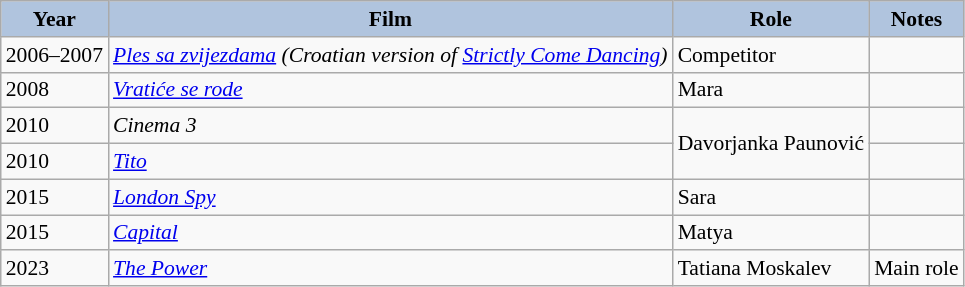<table class="wikitable" style="font-size:90%;">
<tr>
<th style="background:#B0C4DE;">Year</th>
<th style="background:#B0C4DE;">Film</th>
<th style="background:#B0C4DE;">Role</th>
<th style="background:#B0C4DE;">Notes</th>
</tr>
<tr>
<td>2006–2007</td>
<td><em><a href='#'>Ples sa zvijezdama</a> (Croatian version of <a href='#'>Strictly Come Dancing</a>)</em></td>
<td>Competitor</td>
<td></td>
</tr>
<tr>
<td>2008</td>
<td><em><a href='#'>Vratiće se rode</a></em></td>
<td>Mara</td>
<td></td>
</tr>
<tr>
<td>2010</td>
<td><em>Cinema 3</em></td>
<td rowspan="2">Davorjanka Paunović</td>
<td></td>
</tr>
<tr>
<td>2010</td>
<td><em><a href='#'>Tito</a></em></td>
<td></td>
</tr>
<tr>
<td>2015</td>
<td><em><a href='#'>London Spy</a></em></td>
<td>Sara</td>
<td></td>
</tr>
<tr>
<td>2015</td>
<td><em><a href='#'>Capital</a></em></td>
<td>Matya</td>
<td></td>
</tr>
<tr>
<td>2023</td>
<td><em><a href='#'>The Power</a></em></td>
<td>Tatiana Moskalev</td>
<td>Main role</td>
</tr>
</table>
